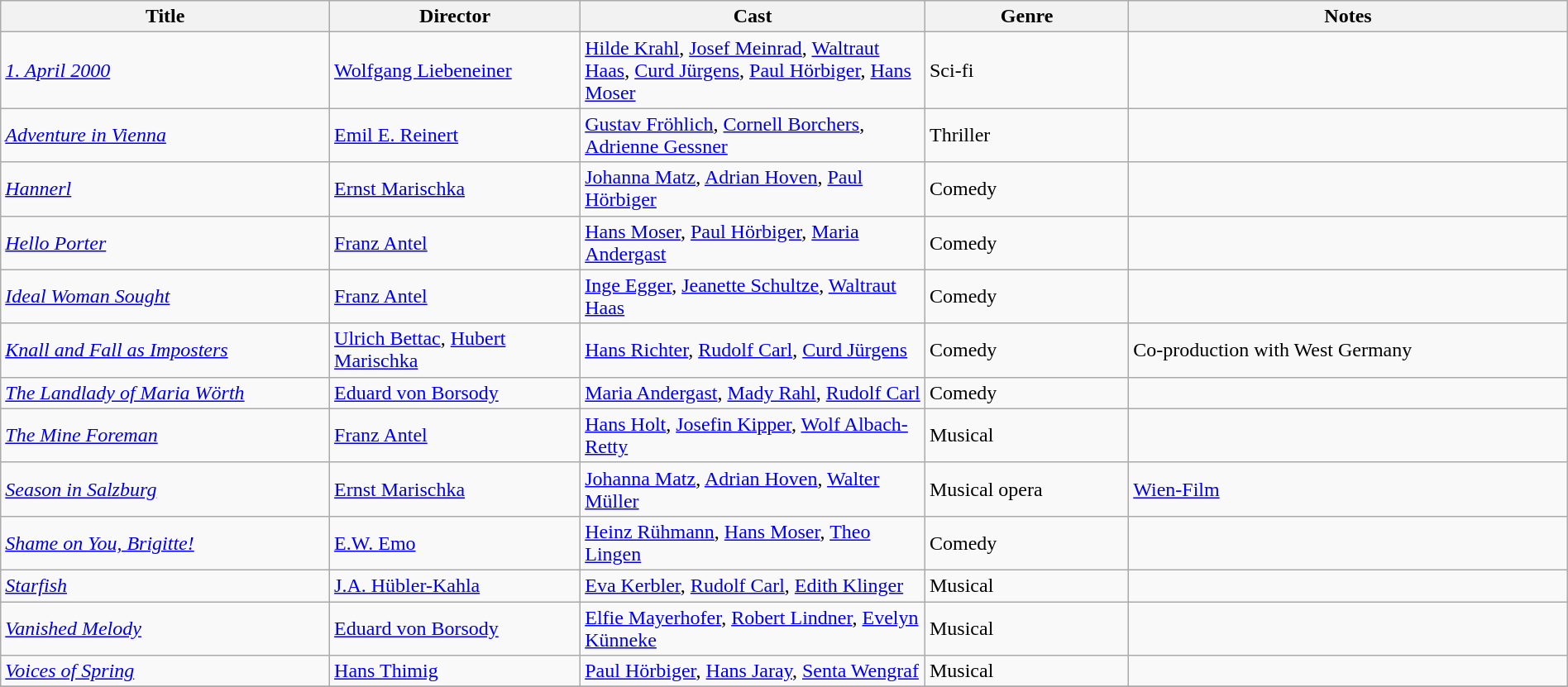<table class="wikitable" width= "100%">
<tr>
<th width=21%>Title</th>
<th width=16%>Director</th>
<th width=22%>Cast</th>
<th width=13%>Genre</th>
<th width=28%>Notes</th>
</tr>
<tr>
<td><em><a href='#'>1. April 2000</a></em></td>
<td><a href='#'>Wolfgang Liebeneiner</a></td>
<td><a href='#'>Hilde Krahl</a>, <a href='#'>Josef Meinrad</a>, <a href='#'>Waltraut Haas</a>, <a href='#'>Curd Jürgens</a>, <a href='#'>Paul Hörbiger</a>, <a href='#'>Hans Moser</a></td>
<td>Sci-fi</td>
<td></td>
</tr>
<tr>
<td><em><a href='#'>Adventure in Vienna</a></em></td>
<td><a href='#'>Emil E. Reinert</a></td>
<td><a href='#'>Gustav Fröhlich</a>, <a href='#'>Cornell Borchers</a>, <a href='#'>Adrienne Gessner</a></td>
<td>Thriller</td>
<td></td>
</tr>
<tr>
<td><em><a href='#'>Hannerl</a></em></td>
<td><a href='#'>Ernst Marischka</a></td>
<td><a href='#'>Johanna Matz</a>, <a href='#'>Adrian Hoven</a>, <a href='#'>Paul Hörbiger</a></td>
<td>Comedy</td>
<td></td>
</tr>
<tr>
<td><em><a href='#'>Hello Porter</a></em></td>
<td><a href='#'>Franz Antel</a></td>
<td><a href='#'>Hans Moser</a>, <a href='#'>Paul Hörbiger</a>, <a href='#'>Maria Andergast</a></td>
<td>Comedy</td>
<td></td>
</tr>
<tr>
<td><em><a href='#'>Ideal Woman Sought</a></em></td>
<td><a href='#'>Franz Antel</a></td>
<td><a href='#'>Inge Egger</a>, <a href='#'>Jeanette Schultze</a>, <a href='#'>Waltraut Haas</a></td>
<td>Comedy</td>
<td></td>
</tr>
<tr>
<td><em><a href='#'>Knall and Fall as Imposters</a></em></td>
<td><a href='#'>Ulrich Bettac</a>, <a href='#'>Hubert Marischka</a></td>
<td><a href='#'>Hans Richter</a>, <a href='#'>Rudolf Carl</a>, <a href='#'>Curd Jürgens</a></td>
<td>Comedy</td>
<td>Co-production with West Germany</td>
</tr>
<tr>
<td><em><a href='#'>The Landlady of Maria Wörth</a></em></td>
<td><a href='#'>Eduard von Borsody</a></td>
<td><a href='#'>Maria Andergast</a>, <a href='#'>Mady Rahl</a>, <a href='#'>Rudolf Carl</a></td>
<td>Comedy</td>
<td></td>
</tr>
<tr>
<td><em><a href='#'>The Mine Foreman</a></em></td>
<td><a href='#'>Franz Antel</a></td>
<td><a href='#'>Hans Holt</a>, <a href='#'>Josefin Kipper</a>, <a href='#'>Wolf Albach-Retty</a></td>
<td>Musical</td>
<td></td>
</tr>
<tr>
<td><em><a href='#'>Season in Salzburg</a></em></td>
<td><a href='#'>Ernst Marischka</a></td>
<td><a href='#'>Johanna Matz</a>, <a href='#'>Adrian Hoven</a>, <a href='#'>Walter Müller</a></td>
<td>Musical opera</td>
<td><a href='#'>Wien-Film</a></td>
</tr>
<tr>
<td><em><a href='#'>Shame on You, Brigitte!</a></em></td>
<td><a href='#'>E.W. Emo</a></td>
<td><a href='#'>Heinz Rühmann</a>, <a href='#'>Hans Moser</a>, <a href='#'>Theo Lingen</a></td>
<td>Comedy</td>
<td></td>
</tr>
<tr>
<td><em><a href='#'>Starfish</a></em></td>
<td><a href='#'>J.A. Hübler-Kahla</a></td>
<td><a href='#'>Eva Kerbler</a>, <a href='#'>Rudolf Carl</a>, <a href='#'>Edith Klinger</a></td>
<td>Musical</td>
<td></td>
</tr>
<tr>
<td><em><a href='#'>Vanished Melody</a></em></td>
<td><a href='#'>Eduard von Borsody</a></td>
<td><a href='#'>Elfie Mayerhofer</a>, <a href='#'>Robert Lindner</a>, <a href='#'>Evelyn Künneke</a></td>
<td>Musical</td>
<td></td>
</tr>
<tr>
<td><em><a href='#'>Voices of Spring</a></em></td>
<td><a href='#'>Hans Thimig</a></td>
<td><a href='#'>Paul Hörbiger</a>, <a href='#'>Hans Jaray</a>, <a href='#'>Senta Wengraf</a></td>
<td>Musical</td>
<td></td>
</tr>
<tr>
</tr>
</table>
